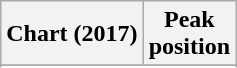<table class="wikitable sortable plainrowheaders" style="text-align:center">
<tr>
<th scope="col">Chart (2017)</th>
<th scope="col">Peak<br>position</th>
</tr>
<tr>
</tr>
<tr>
</tr>
<tr>
</tr>
<tr>
</tr>
</table>
